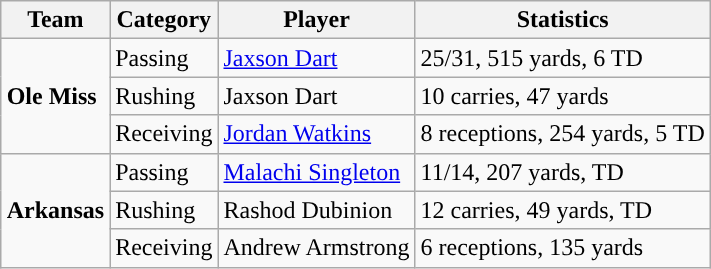<table class="wikitable" style="float: right;">
<tr>
<th>Team</th>
<th>Category</th>
<th>Player</th>
<th>Statistics</th>
</tr>
<tr>
<td rowspan=3><strong>Ole Miss</strong></td>
<td>Passing</td>
<td><a href='#'>Jaxson Dart</a></td>
<td>25/31, 515 yards, 6 TD</td>
</tr>
<tr>
<td>Rushing</td>
<td>Jaxson Dart</td>
<td>10 carries, 47 yards</td>
</tr>
<tr>
<td>Receiving</td>
<td><a href='#'>Jordan Watkins</a></td>
<td>8 receptions, 254 yards, 5 TD</td>
</tr>
<tr>
<td rowspan=3><strong>Arkansas</strong></td>
<td>Passing</td>
<td><a href='#'>Malachi Singleton</a></td>
<td>11/14, 207 yards, TD</td>
</tr>
<tr>
<td>Rushing</td>
<td>Rashod Dubinion</td>
<td>12 carries, 49 yards, TD</td>
</tr>
<tr>
<td>Receiving</td>
<td>Andrew Armstrong</td>
<td>6 receptions, 135 yards</td>
</tr>
</table>
